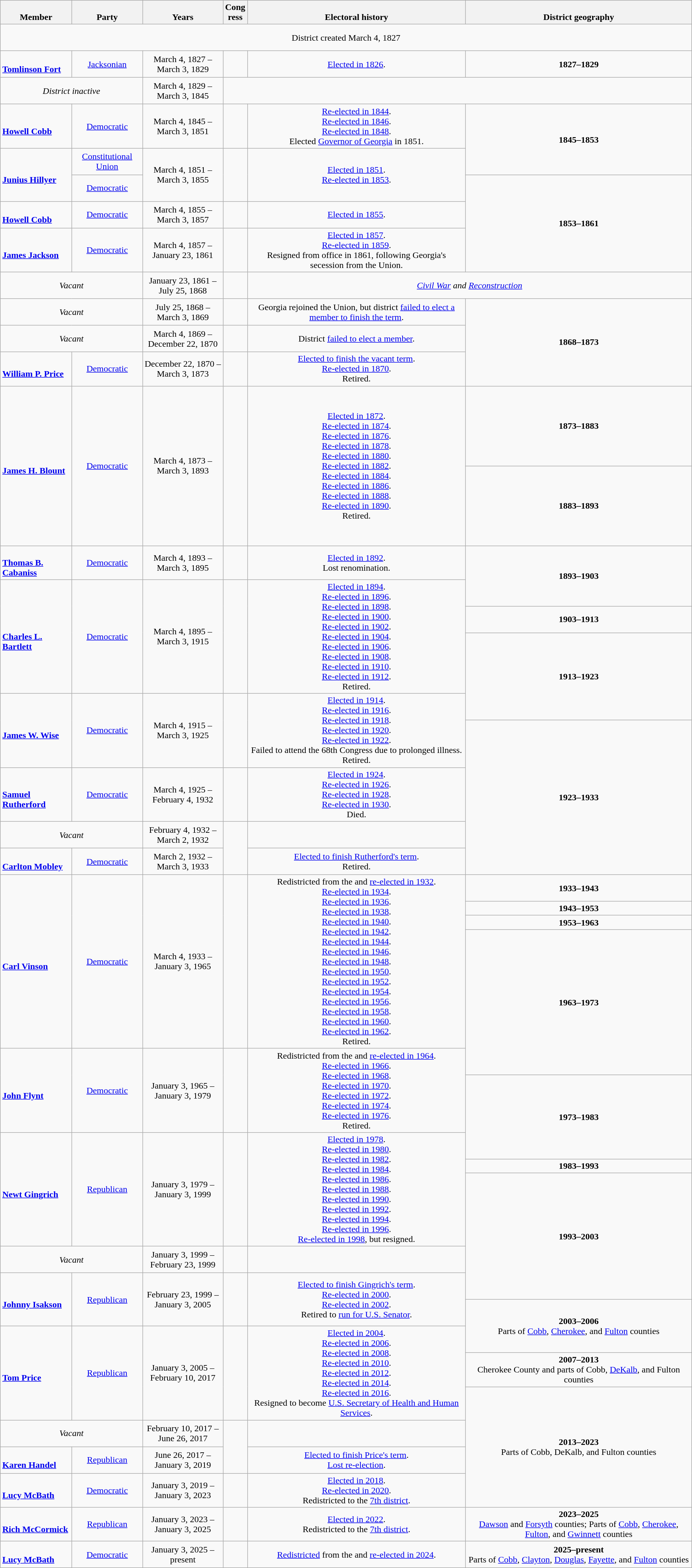<table class=wikitable style="text-align:center">
<tr valign=bottom>
<th>Member</th>
<th>Party</th>
<th>Years</th>
<th>Cong<br>ress</th>
<th>Electoral history</th>
<th>District geography</th>
</tr>
<tr style="height:3em">
<td colspan=6>District created March 4, 1827</td>
</tr>
<tr style="height:3em">
<td align=left><br><strong><a href='#'>Tomlinson Fort</a></strong><br></td>
<td><a href='#'>Jacksonian</a></td>
<td nowrap>March 4, 1827 –<br>March 3, 1829</td>
<td></td>
<td><a href='#'>Elected in 1826</a>.</td>
<td><strong>1827–1829</strong><br></td>
</tr>
<tr style="height:3em">
<td colspan=2><em>District inactive</em></td>
<td nowrap>March 4, 1829 –<br>March 3, 1845</td>
<td colspan=3></td>
</tr>
<tr style="height:3em">
<td align=left><br><strong><a href='#'>Howell Cobb</a></strong><br></td>
<td><a href='#'>Democratic</a></td>
<td nowrap>March 4, 1845 –<br>March 3, 1851</td>
<td></td>
<td><a href='#'>Re-elected in 1844</a>.<br><a href='#'>Re-elected in 1846</a>.<br><a href='#'>Re-elected in 1848</a>.<br>Elected <a href='#'>Governor of Georgia</a> in 1851.</td>
<td rowspan=2><strong>1845–1853</strong><br></td>
</tr>
<tr style="height:3em">
<td rowspan=2 align=left><br><strong><a href='#'>Junius Hillyer</a></strong><br></td>
<td><a href='#'>Constitutional Union</a></td>
<td rowspan=2 nowrap>March 4, 1851 –<br>March 3, 1855</td>
<td rowspan=2></td>
<td rowspan=2><a href='#'>Elected in 1851</a>.<br><a href='#'>Re-elected in 1853</a>.</td>
</tr>
<tr style="height:3em">
<td><a href='#'>Democratic</a></td>
<td rowspan=3><strong>1853–1861</strong><br></td>
</tr>
<tr style="height:3em">
<td align=left><br><strong><a href='#'>Howell Cobb</a></strong><br></td>
<td><a href='#'>Democratic</a></td>
<td nowrap>March 4, 1855 –<br>March 3, 1857</td>
<td></td>
<td><a href='#'>Elected in 1855</a>.<br></td>
</tr>
<tr style="height:3em">
<td align=left><br><strong><a href='#'>James Jackson</a></strong><br></td>
<td><a href='#'>Democratic</a></td>
<td nowrap>March 4, 1857 –<br>January 23, 1861</td>
<td></td>
<td><a href='#'>Elected in 1857</a>.<br><a href='#'>Re-elected in 1859</a>.<br>Resigned from office in 1861, following Georgia's secession from the Union.</td>
</tr>
<tr style="height:3em">
<td colspan=2><em>Vacant</em></td>
<td nowrap>January 23, 1861 –<br>July 25, 1868</td>
<td></td>
<td colspan=2><em><a href='#'>Civil War</a> and <a href='#'>Reconstruction</a></em></td>
</tr>
<tr style="height:3em">
<td colspan=2><em>Vacant</em></td>
<td nowrap>July 25, 1868 –<br>March 3, 1869</td>
<td></td>
<td>Georgia rejoined the Union, but district <a href='#'>failed to elect a member to finish the term</a>.</td>
<td rowspan=3><strong>1868–1873</strong><br></td>
</tr>
<tr style="height:3em">
<td colspan= 2><em>Vacant</em></td>
<td nowrap>March 4, 1869 –<br>December 22, 1870</td>
<td></td>
<td>District <a href='#'>failed to elect a member</a>.</td>
</tr>
<tr style="height:3em">
<td align=left><br><strong><a href='#'>William P. Price</a></strong><br></td>
<td><a href='#'>Democratic</a></td>
<td nowrap>December 22, 1870 –<br>March 3, 1873</td>
<td></td>
<td><a href='#'>Elected to finish the vacant term</a>.<br><a href='#'>Re-elected in 1870</a>.<br>Retired.</td>
</tr>
<tr style="height:9em">
<td rowspan=2; align=left><br><strong><a href='#'>James H. Blount</a></strong><br></td>
<td rowspan=2; ><a href='#'>Democratic</a></td>
<td rowspan=2;  nowrap>March 4, 1873 –<br>March 3, 1893</td>
<td rowspan=2></td>
<td rowspan=2><a href='#'>Elected in 1872</a>.<br><a href='#'>Re-elected in 1874</a>.<br><a href='#'>Re-elected in 1876</a>.<br><a href='#'>Re-elected in 1878</a>.<br><a href='#'>Re-elected in 1880</a>.<br><a href='#'>Re-elected in 1882</a>.<br><a href='#'>Re-elected in 1884</a>.<br><a href='#'>Re-elected in 1886</a>.<br><a href='#'>Re-elected in 1888</a>.<br><a href='#'>Re-elected in 1890</a>.<br>Retired.</td>
<td><strong>1873–1883</strong><br></td>
</tr>
<tr style="height:9em">
<td><strong>1883–1893</strong><br></td>
</tr>
<tr style="height:3em">
<td align=left><br><strong><a href='#'>Thomas B. Cabaniss</a></strong><br></td>
<td><a href='#'>Democratic</a></td>
<td nowrap>March 4, 1893 –<br>March 3, 1895</td>
<td></td>
<td><a href='#'>Elected in 1892</a>.<br>Lost renomination.</td>
<td rowspan=2><strong>1893–1903</strong><br></td>
</tr>
<tr style="height:3em">
<td rowspan=3; align=left><br><strong><a href='#'>Charles L. Bartlett</a></strong><br></td>
<td rowspan=3; ><a href='#'>Democratic</a></td>
<td rowspan=3; nowrap>March 4, 1895 –<br>March 3, 1915</td>
<td rowspan=3></td>
<td rowspan=3><a href='#'>Elected in 1894</a>.<br><a href='#'>Re-elected in 1896</a>.<br><a href='#'>Re-elected in 1898</a>.<br><a href='#'>Re-elected in 1900</a>.<br><a href='#'>Re-elected in 1902</a>.<br><a href='#'>Re-elected in 1904</a>.<br><a href='#'>Re-elected in 1906</a>.<br><a href='#'>Re-elected in 1908</a>.<br><a href='#'>Re-elected in 1910</a>.<br><a href='#'>Re-elected in 1912</a>.<br>Retired.</td>
</tr>
<tr style="height:3em">
<td><strong>1903–1913</strong><br></td>
</tr>
<tr style="height:3em">
<td rowspan=2><strong>1913–1923</strong><br></td>
</tr>
<tr style="height:3em">
<td rowspan=2; align=left><br><strong><a href='#'>James W. Wise</a></strong><br></td>
<td rowspan=2; ><a href='#'>Democratic</a></td>
<td rowspan=2; nowrap>March 4, 1915 –<br>March 3, 1925</td>
<td rowspan=2></td>
<td rowspan=2><a href='#'>Elected in 1914</a>.<br><a href='#'>Re-elected in 1916</a>.<br><a href='#'>Re-elected in 1918</a>.<br><a href='#'>Re-elected in 1920</a>.<br><a href='#'>Re-elected in 1922</a>.<br>Failed to attend the 68th Congress due to prolonged illness.<br>Retired.</td>
</tr>
<tr>
<td rowspan=4><strong>1923–1933</strong><br></td>
</tr>
<tr style="height:3em">
<td align=left><br><strong><a href='#'>Samuel Rutherford</a></strong><br></td>
<td><a href='#'>Democratic</a></td>
<td nowrap>March 4, 1925 –<br>February 4, 1932</td>
<td></td>
<td><a href='#'>Elected in 1924</a>.<br><a href='#'>Re-elected in 1926</a>.<br><a href='#'>Re-elected in 1928</a>.<br><a href='#'>Re-elected in 1930</a>.<br>Died.</td>
</tr>
<tr style="height:3em">
<td colspan=2><em>Vacant</em></td>
<td nowrap>February 4, 1932 –<br>March 2, 1932</td>
<td rowspan="2"></td>
</tr>
<tr style="height:3em">
<td align=left><br><strong><a href='#'>Carlton Mobley</a></strong><br></td>
<td><a href='#'>Democratic</a></td>
<td nowrap>March 2, 1932 –<br>March 3, 1933</td>
<td><a href='#'>Elected to finish Rutherford's term</a>.<br>Retired.</td>
</tr>
<tr style="height:3em">
<td rowspan=4; align=left><br><strong><a href='#'>Carl Vinson</a></strong><br></td>
<td rowspan=4; ><a href='#'>Democratic</a></td>
<td rowspan=4; nowrap>March 4, 1933 –<br>January 3, 1965</td>
<td rowspan=4></td>
<td rowspan=4>Redistricted from the  and <a href='#'>re-elected in 1932</a>.<br><a href='#'>Re-elected in 1934</a>.<br><a href='#'>Re-elected in 1936</a>.<br><a href='#'>Re-elected in 1938</a>.<br><a href='#'>Re-elected in 1940</a>.<br><a href='#'>Re-elected in 1942</a>.<br><a href='#'>Re-elected in 1944</a>.<br><a href='#'>Re-elected in 1946</a>.<br><a href='#'>Re-elected in 1948</a>.<br><a href='#'>Re-elected in 1950</a>.<br><a href='#'>Re-elected in 1952</a>.<br><a href='#'>Re-elected in 1954</a>.<br><a href='#'>Re-elected in 1956</a>.<br><a href='#'>Re-elected in 1958</a>.<br><a href='#'>Re-elected in 1960</a>.<br><a href='#'>Re-elected in 1962</a>.<br>Retired.</td>
<td><strong>1933–1943</strong><br></td>
</tr>
<tr>
<td><strong>1943–1953</strong><br></td>
</tr>
<tr>
<td><strong>1953–1963</strong><br></td>
</tr>
<tr>
<td rowspan=2><strong>1963–1973</strong><br></td>
</tr>
<tr style="height:3em">
<td rowspan=2; align=left><br><strong><a href='#'>John Flynt</a></strong><br></td>
<td rowspan=2; ><a href='#'>Democratic</a></td>
<td rowspan=2; nowrap>January 3, 1965 –<br>January 3, 1979</td>
<td rowspan=2></td>
<td rowspan=2>Redistricted from the  and <a href='#'>re-elected in 1964</a>.<br><a href='#'>Re-elected in 1966</a>.<br><a href='#'>Re-elected in 1968</a>.<br><a href='#'>Re-elected in 1970</a>.<br><a href='#'>Re-elected in 1972</a>.<br><a href='#'>Re-elected in 1974</a>.<br><a href='#'>Re-elected in 1976</a>.<br>Retired.</td>
</tr>
<tr>
<td rowspan=2><strong>1973–1983</strong><br></td>
</tr>
<tr style="height:3em">
<td rowspan=3; align=left><br><strong><a href='#'>Newt Gingrich</a></strong><br></td>
<td rowspan=3; ><a href='#'>Republican</a></td>
<td rowspan=3; nowrap>January 3, 1979 –<br>January 3, 1999</td>
<td rowspan=3></td>
<td rowspan=3><a href='#'>Elected in 1978</a>.<br><a href='#'>Re-elected in 1980</a>.<br><a href='#'>Re-elected in 1982</a>.<br><a href='#'>Re-elected in 1984</a>.<br><a href='#'>Re-elected in 1986</a>.<br><a href='#'>Re-elected in 1988</a>.<br><a href='#'>Re-elected in 1990</a>.<br><a href='#'>Re-elected in 1992</a>.<br><a href='#'>Re-elected in 1994</a>.<br><a href='#'>Re-elected in 1996</a>.<br><a href='#'>Re-elected in 1998</a>, but resigned.</td>
</tr>
<tr>
<td><strong>1983–1993</strong><br></td>
</tr>
<tr>
<td rowspan=3><strong>1993–2003</strong><br></td>
</tr>
<tr style="height:3em">
<td colspan= 2><em>Vacant</em></td>
<td nowrap>January 3, 1999 –<br>February 23, 1999</td>
<td></td>
</tr>
<tr style="height:3em">
<td rowspan=2 align=left><br><strong><a href='#'>Johnny Isakson</a></strong><br></td>
<td rowspan=2 ><a href='#'>Republican</a></td>
<td rowspan=2 nowrap>February 23, 1999 –<br>January 3, 2005</td>
<td rowspan=2></td>
<td rowspan=2><a href='#'>Elected to finish Gingrich's term</a>.<br><a href='#'>Re-elected in 2000</a>.<br><a href='#'>Re-elected in 2002</a>.<br>Retired to <a href='#'>run for U.S. Senator</a>.</td>
</tr>
<tr style="height:3em">
<td rowspan=2><strong>2003–2006</strong><br>Parts of <a href='#'>Cobb</a>, <a href='#'>Cherokee</a>, and <a href='#'>Fulton</a> counties<br></td>
</tr>
<tr style="height:3em">
<td rowspan=3 align=left><br><strong><a href='#'>Tom Price</a></strong><br></td>
<td rowspan=3 ><a href='#'>Republican</a></td>
<td rowspan=3 nowrap>January 3, 2005 –<br>February 10, 2017</td>
<td rowspan=3></td>
<td rowspan=3><a href='#'>Elected in 2004</a>.<br><a href='#'>Re-elected in 2006</a>.<br><a href='#'>Re-elected in 2008</a>.<br><a href='#'>Re-elected in 2010</a>.<br><a href='#'>Re-elected in 2012</a>.<br><a href='#'>Re-elected in 2014</a>.<br><a href='#'>Re-elected in 2016</a>.<br>Resigned to become <a href='#'>U.S. Secretary of Health and Human Services</a>.</td>
</tr>
<tr style="height:3em">
<td><strong>2007–2013</strong><br>Cherokee County and parts of Cobb, <a href='#'>DeKalb</a>, and Fulton counties<br></td>
</tr>
<tr style="height:3em">
<td rowspan="4"><strong>2013–2023</strong><br>Parts of Cobb, DeKalb, and Fulton counties<br></td>
</tr>
<tr style="height:3em">
<td colspan=2><em>Vacant</em></td>
<td nowrap>February 10, 2017 –<br>June 26, 2017</td>
<td rowspan="2"></td>
</tr>
<tr style="height:3em">
<td align=left><br><strong><a href='#'>Karen Handel</a></strong><br></td>
<td><a href='#'>Republican</a></td>
<td nowrap>June 26, 2017 –<br>January 3, 2019</td>
<td><a href='#'>Elected to finish Price's term</a>.<br><a href='#'>Lost re-election</a>.</td>
</tr>
<tr style="height:3em">
<td align=left><br><strong><a href='#'>Lucy McBath</a></strong><br></td>
<td><a href='#'>Democratic</a></td>
<td nowrap>January 3, 2019 –<br>January 3, 2023</td>
<td></td>
<td><a href='#'>Elected in 2018</a>.<br><a href='#'>Re-elected in 2020</a>.<br>Redistricted to the <a href='#'>7th district</a>.</td>
</tr>
<tr style="height:3em">
<td align=left><br><strong><a href='#'>Rich McCormick</a></strong><br></td>
<td><a href='#'>Republican</a></td>
<td>January 3, 2023 –<br>January 3, 2025</td>
<td></td>
<td><a href='#'>Elected in 2022</a>.<br>Redistricted to the <a href='#'>7th district</a>.</td>
<td><strong>2023–2025</strong><br><a href='#'>Dawson</a> and <a href='#'>Forsyth</a> counties; Parts of <a href='#'>Cobb</a>, <a href='#'>Cherokee</a>, <a href='#'>Fulton</a>, and <a href='#'>Gwinnett</a> counties<br></td>
</tr>
<tr style="height:3em">
<td align="left"><br><strong><a href='#'>Lucy McBath</a></strong><br></td>
<td><a href='#'>Democratic</a></td>
<td nowrap>January 3, 2025 –<br>present</td>
<td></td>
<td><a href='#'>Redistricted</a> from the  and <a href='#'>re-elected in 2024</a>.</td>
<td><strong>2025–present</strong><br>Parts of <a href='#'>Cobb</a>, <a href='#'>Clayton</a>, <a href='#'>Douglas</a>, <a href='#'>Fayette</a>, and <a href='#'>Fulton</a> counties<br></td>
</tr>
</table>
